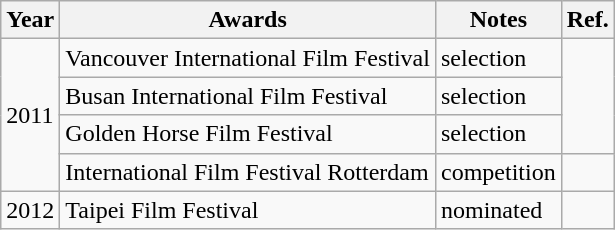<table class="wikitable">
<tr>
<th>Year</th>
<th>Awards</th>
<th>Notes</th>
<th>Ref.</th>
</tr>
<tr>
<td rowspan="4">2011</td>
<td>Vancouver International Film Festival</td>
<td>selection</td>
<td rowspan="3"></td>
</tr>
<tr>
<td>Busan International Film Festival</td>
<td>selection</td>
</tr>
<tr>
<td>Golden Horse Film Festival</td>
<td>selection</td>
</tr>
<tr>
<td>International Film Festival Rotterdam</td>
<td>competition</td>
<td></td>
</tr>
<tr>
<td>2012</td>
<td>Taipei Film Festival</td>
<td>nominated</td>
<td></td>
</tr>
</table>
